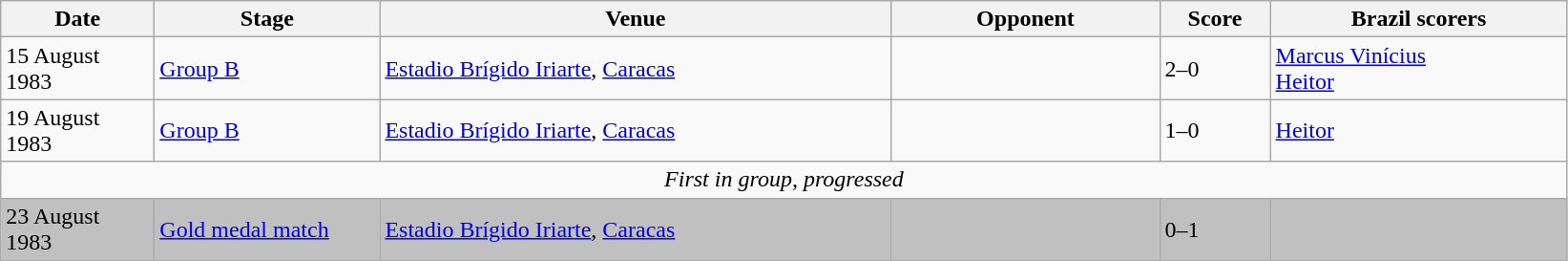<table class="wikitable">
<tr>
<th width=100px>Date</th>
<th width=150px>Stage</th>
<th width=350px>Venue</th>
<th width=180px>Opponent</th>
<th width=70px>Score</th>
<th width=200px>Brazil scorers</th>
</tr>
<tr>
<td>15 August 1983</td>
<td><a href='#'>Group B</a></td>
<td><a href='#'>Estadio Brígido Iriarte</a>, <a href='#'>Caracas</a></td>
<td></td>
<td>2–0</td>
<td><a href='#'>Marcus Vinícius</a>  <br> <a href='#'>Heitor</a> </td>
</tr>
<tr>
<td>19 August 1983</td>
<td><a href='#'>Group B</a></td>
<td><a href='#'>Estadio Brígido Iriarte</a>, <a href='#'>Caracas</a></td>
<td></td>
<td>1–0</td>
<td><a href='#'>Heitor</a> </td>
</tr>
<tr>
<td colspan="6" style="text-align:center;"><em>First in group, progressed</em></td>
</tr>
<tr style="background:silver;">
<td>23 August 1983</td>
<td><a href='#'>Gold medal match</a></td>
<td><a href='#'>Estadio Brígido Iriarte</a>, <a href='#'>Caracas</a></td>
<td></td>
<td>0–1</td>
<td></td>
</tr>
</table>
